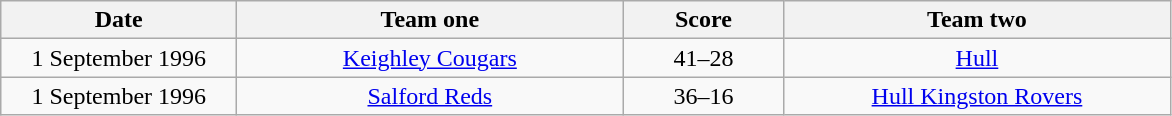<table class="wikitable" style="text-align: center">
<tr>
<th width=150>Date</th>
<th width=250>Team one</th>
<th width=100>Score</th>
<th width=250>Team two</th>
</tr>
<tr>
<td>1 September 1996</td>
<td><a href='#'>Keighley Cougars</a></td>
<td>41–28</td>
<td><a href='#'>Hull</a></td>
</tr>
<tr>
<td>1 September 1996</td>
<td><a href='#'>Salford Reds</a></td>
<td>36–16</td>
<td><a href='#'>Hull Kingston Rovers</a></td>
</tr>
</table>
